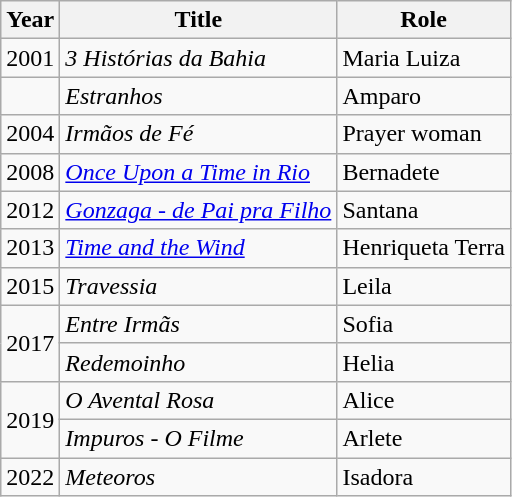<table class="wikitable">
<tr>
<th>Year</th>
<th>Title</th>
<th>Role</th>
</tr>
<tr>
<td>2001</td>
<td><em>3 Histórias da Bahia</em></td>
<td>Maria Luiza</td>
</tr>
<tr>
<td></td>
<td><em>Estranhos</em></td>
<td>Amparo</td>
</tr>
<tr>
<td>2004</td>
<td><em>Irmãos de Fé</em></td>
<td>Prayer woman</td>
</tr>
<tr>
<td>2008</td>
<td><em><a href='#'>Once Upon a Time in Rio</a></em></td>
<td>Bernadete</td>
</tr>
<tr>
<td>2012</td>
<td><em><a href='#'>Gonzaga - de Pai pra Filho</a></em></td>
<td>Santana</td>
</tr>
<tr>
<td>2013</td>
<td><em><a href='#'>Time and the Wind</a></em></td>
<td>Henriqueta Terra</td>
</tr>
<tr>
<td>2015</td>
<td><em>Travessia</em></td>
<td>Leila</td>
</tr>
<tr>
<td rowspan="2">2017</td>
<td><em>Entre Irmãs</em></td>
<td>Sofia</td>
</tr>
<tr>
<td><em>Redemoinho</em></td>
<td>Helia</td>
</tr>
<tr>
<td rowspan="2">2019</td>
<td><em>O Avental Rosa</em></td>
<td>Alice</td>
</tr>
<tr>
<td><em>Impuros - O Filme</em></td>
<td>Arlete</td>
</tr>
<tr>
<td>2022</td>
<td><em>Meteoros</em></td>
<td>Isadora</td>
</tr>
</table>
